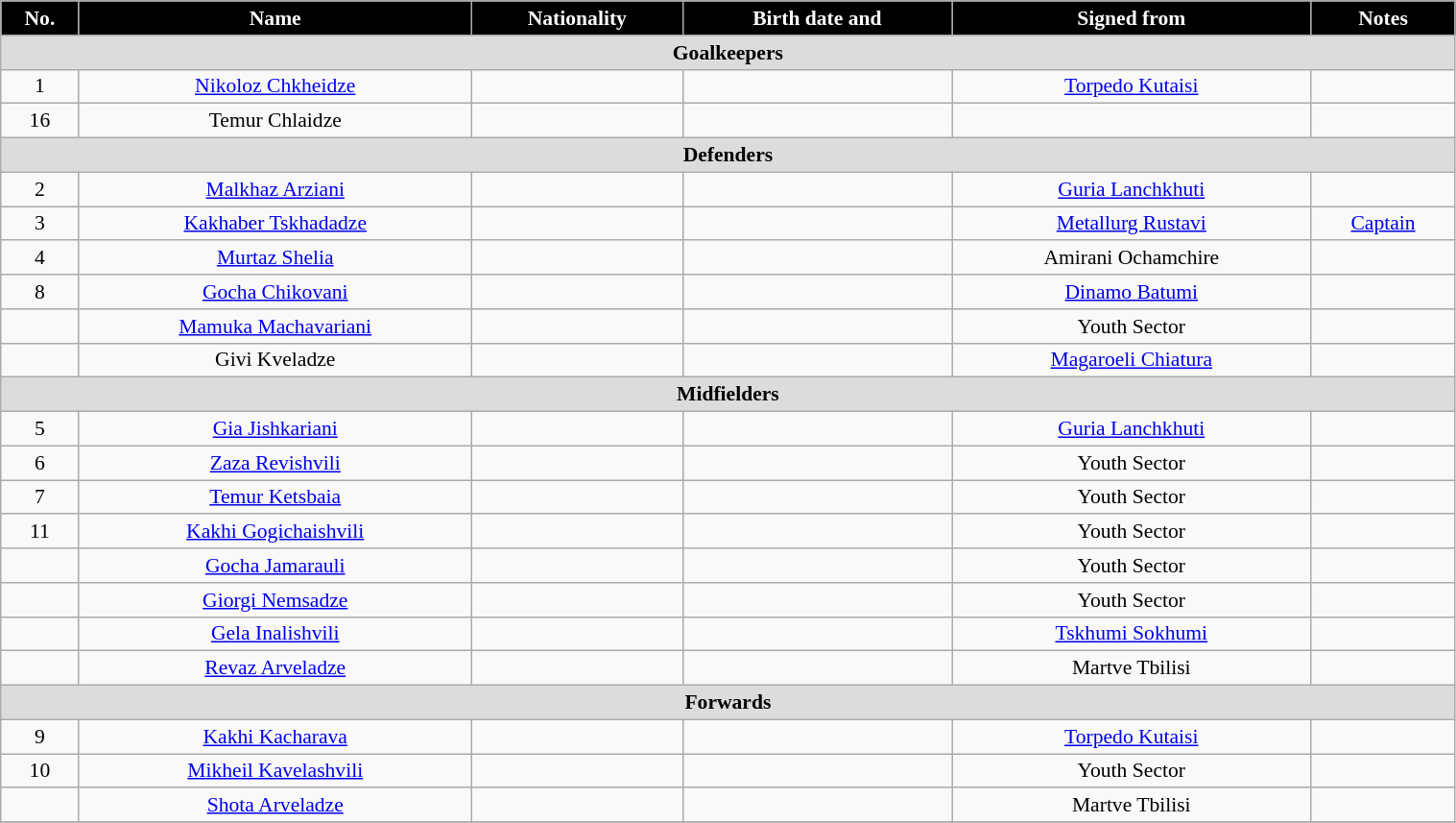<table class="wikitable" style="text-align: center; font-size:90%" width=80%>
<tr>
<th style="background:#000; color:white;">No.</th>
<th style="background:#000; color:white;">Name</th>
<th style="background:#000; color:white;">Nationality</th>
<th style="background:#000; color:white;">Birth date and </th>
<th style="background:#000; color:white;">Signed from</th>
<th style="background:#000; color:white;">Notes</th>
</tr>
<tr>
<th colspan=8 style="background: #DCDCDC" align=right>Goalkeepers</th>
</tr>
<tr>
<td>1</td>
<td><a href='#'>Nikoloz Chkheidze</a></td>
<td></td>
<td></td>
<td><a href='#'>Torpedo Kutaisi</a></td>
<td></td>
</tr>
<tr>
<td>16</td>
<td>Temur Chlaidze</td>
<td></td>
<td></td>
<td></td>
<td></td>
</tr>
<tr>
<th colspan=8 style="background: #DCDCDC" align=right>Defenders</th>
</tr>
<tr>
<td>2</td>
<td><a href='#'>Malkhaz Arziani</a></td>
<td></td>
<td></td>
<td><a href='#'>Guria Lanchkhuti</a></td>
<td></td>
</tr>
<tr>
<td>3</td>
<td><a href='#'>Kakhaber Tskhadadze</a></td>
<td></td>
<td></td>
<td><a href='#'>Metallurg Rustavi</a></td>
<td><a href='#'>Captain</a></td>
</tr>
<tr>
<td>4</td>
<td><a href='#'>Murtaz Shelia</a></td>
<td></td>
<td></td>
<td>Amirani Ochamchire</td>
<td></td>
</tr>
<tr>
<td>8</td>
<td><a href='#'>Gocha Chikovani</a></td>
<td></td>
<td></td>
<td><a href='#'>Dinamo Batumi</a></td>
<td></td>
</tr>
<tr>
<td></td>
<td><a href='#'>Mamuka Machavariani</a></td>
<td></td>
<td></td>
<td>Youth Sector</td>
<td></td>
</tr>
<tr>
<td></td>
<td>Givi Kveladze</td>
<td></td>
<td></td>
<td><a href='#'>Magaroeli Chiatura</a></td>
<td></td>
</tr>
<tr>
<th colspan=8 style="background: #DCDCDC" align=right>Midfielders</th>
</tr>
<tr>
<td>5</td>
<td><a href='#'>Gia Jishkariani</a></td>
<td></td>
<td></td>
<td><a href='#'>Guria Lanchkhuti</a></td>
<td></td>
</tr>
<tr>
<td>6</td>
<td><a href='#'>Zaza Revishvili</a></td>
<td></td>
<td></td>
<td>Youth Sector</td>
<td></td>
</tr>
<tr>
<td>7</td>
<td><a href='#'>Temur Ketsbaia</a></td>
<td></td>
<td></td>
<td>Youth Sector</td>
<td></td>
</tr>
<tr>
<td>11</td>
<td><a href='#'>Kakhi Gogichaishvili</a></td>
<td></td>
<td></td>
<td>Youth Sector</td>
<td></td>
</tr>
<tr>
<td></td>
<td><a href='#'>Gocha Jamarauli</a></td>
<td></td>
<td></td>
<td>Youth Sector</td>
<td></td>
</tr>
<tr>
<td></td>
<td><a href='#'>Giorgi Nemsadze</a></td>
<td></td>
<td></td>
<td>Youth Sector</td>
<td></td>
</tr>
<tr>
<td></td>
<td><a href='#'>Gela Inalishvili</a></td>
<td></td>
<td></td>
<td><a href='#'>Tskhumi Sokhumi</a></td>
<td></td>
</tr>
<tr>
<td></td>
<td><a href='#'>Revaz Arveladze</a></td>
<td></td>
<td></td>
<td>Martve Tbilisi</td>
<td></td>
</tr>
<tr>
<th colspan=8 style="background: #DCDCDC" align=right>Forwards</th>
</tr>
<tr>
<td>9</td>
<td><a href='#'>Kakhi Kacharava</a></td>
<td></td>
<td></td>
<td><a href='#'>Torpedo Kutaisi</a></td>
<td></td>
</tr>
<tr>
<td>10</td>
<td><a href='#'>Mikheil Kavelashvili</a></td>
<td></td>
<td></td>
<td>Youth Sector</td>
<td></td>
</tr>
<tr>
<td></td>
<td><a href='#'>Shota Arveladze</a></td>
<td></td>
<td></td>
<td>Martve Tbilisi</td>
<td></td>
</tr>
<tr>
</tr>
</table>
